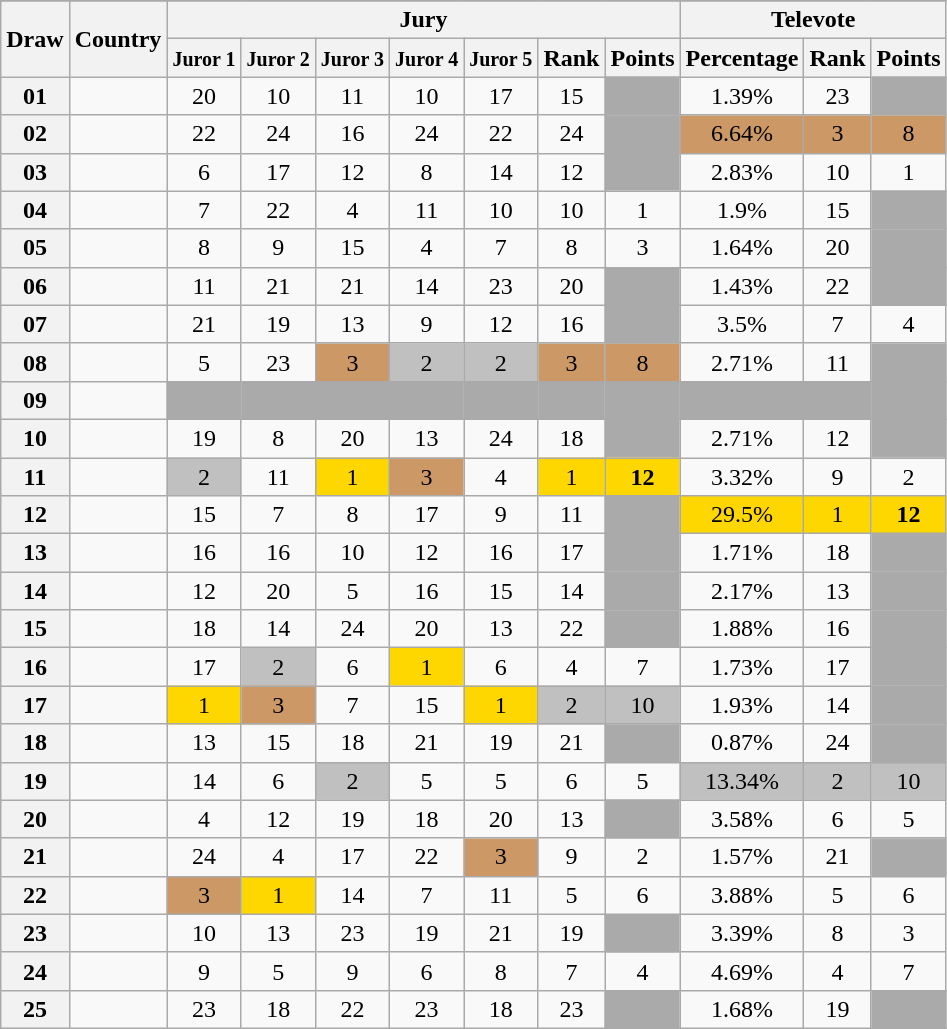<table class="sortable wikitable collapsible plainrowheaders" style="text-align:center;">
<tr>
</tr>
<tr>
<th scope="col" rowspan="2">Draw</th>
<th scope="col" rowspan="2">Country</th>
<th scope="col" colspan="7">Jury</th>
<th scope="col" colspan="3">Televote</th>
</tr>
<tr>
<th scope="col"><small>Juror 1</small></th>
<th scope="col"><small>Juror 2</small></th>
<th scope="col"><small>Juror 3</small></th>
<th scope="col"><small>Juror 4</small></th>
<th scope="col"><small>Juror 5</small></th>
<th scope="col">Rank</th>
<th scope="col">Points</th>
<th scope="col">Percentage</th>
<th scope="col">Rank</th>
<th scope="col">Points</th>
</tr>
<tr>
<th scope="row" style="text-align:center;">01</th>
<td style="text-align:left;"></td>
<td>20</td>
<td>10</td>
<td>11</td>
<td>10</td>
<td>17</td>
<td>15</td>
<td style="background:#AAAAAA;"></td>
<td>1.39%</td>
<td>23</td>
<td style="background:#AAAAAA;"></td>
</tr>
<tr>
<th scope="row" style="text-align:center;">02</th>
<td style="text-align:left;"></td>
<td>22</td>
<td>24</td>
<td>16</td>
<td>24</td>
<td>22</td>
<td>24</td>
<td style="background:#AAAAAA;"></td>
<td style="background:#CC9966;">6.64%</td>
<td style="background:#CC9966;">3</td>
<td style="background:#CC9966;">8</td>
</tr>
<tr>
<th scope="row" style="text-align:center;">03</th>
<td style="text-align:left;"></td>
<td>6</td>
<td>17</td>
<td>12</td>
<td>8</td>
<td>14</td>
<td>12</td>
<td style="background:#AAAAAA;"></td>
<td>2.83%</td>
<td>10</td>
<td>1</td>
</tr>
<tr>
<th scope="row" style="text-align:center;">04</th>
<td style="text-align:left;"></td>
<td>7</td>
<td>22</td>
<td>4</td>
<td>11</td>
<td>10</td>
<td>10</td>
<td>1</td>
<td>1.9%</td>
<td>15</td>
<td style="background:#AAAAAA;"></td>
</tr>
<tr>
<th scope="row" style="text-align:center;">05</th>
<td style="text-align:left;"></td>
<td>8</td>
<td>9</td>
<td>15</td>
<td>4</td>
<td>7</td>
<td>8</td>
<td>3</td>
<td>1.64%</td>
<td>20</td>
<td style="background:#AAAAAA;"></td>
</tr>
<tr>
<th scope="row" style="text-align:center;">06</th>
<td style="text-align:left;"></td>
<td>11</td>
<td>21</td>
<td>21</td>
<td>14</td>
<td>23</td>
<td>20</td>
<td style="background:#AAAAAA;"></td>
<td>1.43%</td>
<td>22</td>
<td style="background:#AAAAAA;"></td>
</tr>
<tr>
<th scope="row" style="text-align:center;">07</th>
<td style="text-align:left;"></td>
<td>21</td>
<td>19</td>
<td>13</td>
<td>9</td>
<td>12</td>
<td>16</td>
<td style="background:#AAAAAA;"></td>
<td>3.5%</td>
<td>7</td>
<td>4</td>
</tr>
<tr>
<th scope="row" style="text-align:center;">08</th>
<td style="text-align:left;"></td>
<td>5</td>
<td>23</td>
<td style="background:#CC9966;">3</td>
<td style="background:silver;">2</td>
<td style="background:silver;">2</td>
<td style="background:#CC9966;">3</td>
<td style="background:#CC9966;">8</td>
<td>2.71%</td>
<td>11</td>
<td style="background:#AAAAAA;"></td>
</tr>
<tr class="sortbottom">
<th scope="row" style="text-align:center;">09</th>
<td style="text-align:left;"></td>
<td style="background:#AAAAAA;"></td>
<td style="background:#AAAAAA;"></td>
<td style="background:#AAAAAA;"></td>
<td style="background:#AAAAAA;"></td>
<td style="background:#AAAAAA;"></td>
<td style="background:#AAAAAA;"></td>
<td style="background:#AAAAAA;"></td>
<td style="background:#AAAAAA;"></td>
<td style="background:#AAAAAA;"></td>
<td style="background:#AAAAAA;"></td>
</tr>
<tr>
<th scope="row" style="text-align:center;">10</th>
<td style="text-align:left;"></td>
<td>19</td>
<td>8</td>
<td>20</td>
<td>13</td>
<td>24</td>
<td>18</td>
<td style="background:#AAAAAA;"></td>
<td>2.71%</td>
<td>12</td>
<td style="background:#AAAAAA;"></td>
</tr>
<tr>
<th scope="row" style="text-align:center;">11</th>
<td style="text-align:left;"></td>
<td style="background:silver;">2</td>
<td>11</td>
<td style="background:gold;">1</td>
<td style="background:#CC9966;">3</td>
<td>4</td>
<td style="background:gold;">1</td>
<td style="background:gold;"><strong>12</strong></td>
<td>3.32%</td>
<td>9</td>
<td>2</td>
</tr>
<tr>
<th scope="row" style="text-align:center;">12</th>
<td style="text-align:left;"></td>
<td>15</td>
<td>7</td>
<td>8</td>
<td>17</td>
<td>9</td>
<td>11</td>
<td style="background:#AAAAAA;"></td>
<td style="background:gold;">29.5%</td>
<td style="background:gold;">1</td>
<td style="background:gold;"><strong>12</strong></td>
</tr>
<tr>
<th scope="row" style="text-align:center;">13</th>
<td style="text-align:left;"></td>
<td>16</td>
<td>16</td>
<td>10</td>
<td>12</td>
<td>16</td>
<td>17</td>
<td style="background:#AAAAAA;"></td>
<td>1.71%</td>
<td>18</td>
<td style="background:#AAAAAA;"></td>
</tr>
<tr>
<th scope="row" style="text-align:center;">14</th>
<td style="text-align:left;"></td>
<td>12</td>
<td>20</td>
<td>5</td>
<td>16</td>
<td>15</td>
<td>14</td>
<td style="background:#AAAAAA;"></td>
<td>2.17%</td>
<td>13</td>
<td style="background:#AAAAAA;"></td>
</tr>
<tr>
<th scope="row" style="text-align:center;">15</th>
<td style="text-align:left;"></td>
<td>18</td>
<td>14</td>
<td>24</td>
<td>20</td>
<td>13</td>
<td>22</td>
<td style="background:#AAAAAA;"></td>
<td>1.88%</td>
<td>16</td>
<td style="background:#AAAAAA;"></td>
</tr>
<tr>
<th scope="row" style="text-align:center;">16</th>
<td style="text-align:left;"></td>
<td>17</td>
<td style="background:silver;">2</td>
<td>6</td>
<td style="background:gold;">1</td>
<td>6</td>
<td>4</td>
<td>7</td>
<td>1.73%</td>
<td>17</td>
<td style="background:#AAAAAA;"></td>
</tr>
<tr>
<th scope="row" style="text-align:center;">17</th>
<td style="text-align:left;"></td>
<td style="background:gold;">1</td>
<td style="background:#CC9966;">3</td>
<td>7</td>
<td>15</td>
<td style="background:gold;">1</td>
<td style="background:silver;">2</td>
<td style="background:silver;">10</td>
<td>1.93%</td>
<td>14</td>
<td style="background:#AAAAAA;"></td>
</tr>
<tr>
<th scope="row" style="text-align:center;">18</th>
<td style="text-align:left;"></td>
<td>13</td>
<td>15</td>
<td>18</td>
<td>21</td>
<td>19</td>
<td>21</td>
<td style="background:#AAAAAA;"></td>
<td>0.87%</td>
<td>24</td>
<td style="background:#AAAAAA;"></td>
</tr>
<tr>
<th scope="row" style="text-align:center;">19</th>
<td style="text-align:left;"></td>
<td>14</td>
<td>6</td>
<td style="background:silver;">2</td>
<td>5</td>
<td>5</td>
<td>6</td>
<td>5</td>
<td style="background:silver;">13.34%</td>
<td style="background:silver;">2</td>
<td style="background:silver;">10</td>
</tr>
<tr>
<th scope="row" style="text-align:center;">20</th>
<td style="text-align:left;"></td>
<td>4</td>
<td>12</td>
<td>19</td>
<td>18</td>
<td>20</td>
<td>13</td>
<td style="background:#AAAAAA;"></td>
<td>3.58%</td>
<td>6</td>
<td>5</td>
</tr>
<tr>
<th scope="row" style="text-align:center;">21</th>
<td style="text-align:left;"></td>
<td>24</td>
<td>4</td>
<td>17</td>
<td>22</td>
<td style="background:#CC9966;">3</td>
<td>9</td>
<td>2</td>
<td>1.57%</td>
<td>21</td>
<td style="background:#AAAAAA;"></td>
</tr>
<tr>
<th scope="row" style="text-align:center;">22</th>
<td style="text-align:left;"></td>
<td style="background:#CC9966;">3</td>
<td style="background:gold;">1</td>
<td>14</td>
<td>7</td>
<td>11</td>
<td>5</td>
<td>6</td>
<td>3.88%</td>
<td>5</td>
<td>6</td>
</tr>
<tr>
<th scope="row" style="text-align:center;">23</th>
<td style="text-align:left;"></td>
<td>10</td>
<td>13</td>
<td>23</td>
<td>19</td>
<td>21</td>
<td>19</td>
<td style="background:#AAAAAA;"></td>
<td>3.39%</td>
<td>8</td>
<td>3</td>
</tr>
<tr>
<th scope="row" style="text-align:center;">24</th>
<td style="text-align:left;"></td>
<td>9</td>
<td>5</td>
<td>9</td>
<td>6</td>
<td>8</td>
<td>7</td>
<td>4</td>
<td>4.69%</td>
<td>4</td>
<td>7</td>
</tr>
<tr>
<th scope="row" style="text-align:center;">25</th>
<td style="text-align:left;"></td>
<td>23</td>
<td>18</td>
<td>22</td>
<td>23</td>
<td>18</td>
<td>23</td>
<td style="background:#AAAAAA;"></td>
<td>1.68%</td>
<td>19</td>
<td style="background:#AAAAAA;"></td>
</tr>
</table>
